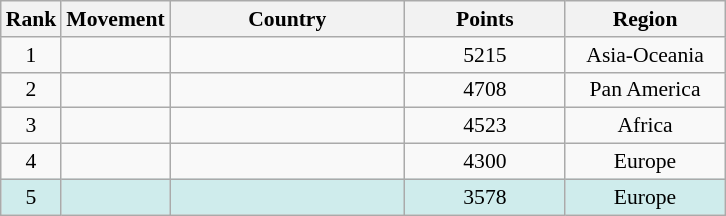<table class="wikitable" style="font-size:90%; text-align: center;">
<tr>
<th width="20">Rank</th>
<th width="20">Movement</th>
<th width="150">Country</th>
<th width="100">Points</th>
<th width="100">Region</th>
</tr>
<tr>
<td>1</td>
<td></td>
<td></td>
<td>5215</td>
<td>Asia-Oceania</td>
</tr>
<tr>
<td>2</td>
<td></td>
<td></td>
<td>4708</td>
<td>Pan America</td>
</tr>
<tr>
<td>3</td>
<td></td>
<td></td>
<td>4523</td>
<td>Africa</td>
</tr>
<tr>
<td>4</td>
<td></td>
<td></td>
<td>4300</td>
<td>Europe</td>
</tr>
<tr valign="top" bgcolor="#cfecec">
<td>5</td>
<td></td>
<td></td>
<td>3578</td>
<td>Europe</td>
</tr>
</table>
